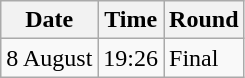<table class="wikitable">
<tr>
<th>Date</th>
<th>Time</th>
<th>Round</th>
</tr>
<tr>
<td>8 August</td>
<td>19:26</td>
<td>Final</td>
</tr>
</table>
